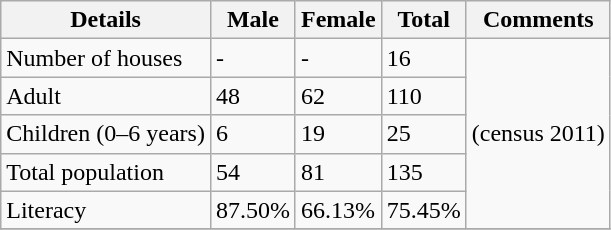<table class="wikitable sortable">
<tr>
<th>Details</th>
<th>Male</th>
<th>Female</th>
<th>Total</th>
<th>Comments</th>
</tr>
<tr>
<td>Number of houses</td>
<td>-</td>
<td>-</td>
<td>16</td>
<td rowspan="5">(census 2011) </td>
</tr>
<tr>
<td>Adult</td>
<td>48</td>
<td>62</td>
<td>110</td>
</tr>
<tr>
<td>Children (0–6 years)</td>
<td>6</td>
<td>19</td>
<td>25</td>
</tr>
<tr>
<td>Total population</td>
<td>54</td>
<td>81</td>
<td>135</td>
</tr>
<tr>
<td>Literacy</td>
<td>87.50%</td>
<td>66.13%</td>
<td>75.45%</td>
</tr>
<tr>
</tr>
</table>
